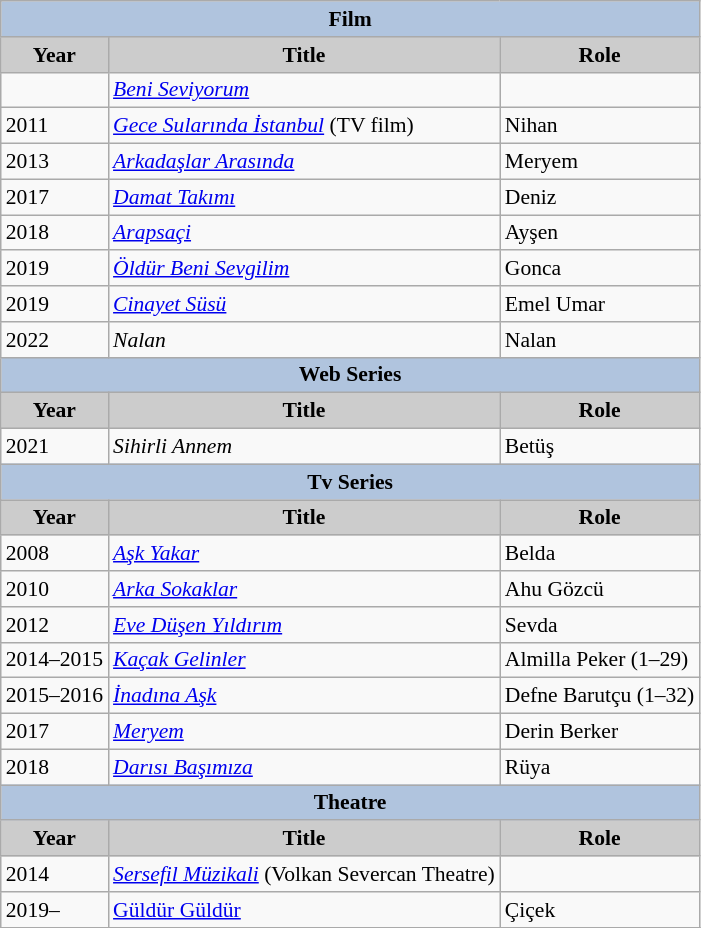<table class="wikitable" style="font-size:90%">
<tr>
<th colspan="4" style="background:LightSteelBlue">Film</th>
</tr>
<tr>
<th style="background:#CCCCCC">Year</th>
<th style="background:#CCCCCC">Title</th>
<th style="background:#CCCCCC">Role</th>
</tr>
<tr>
<td></td>
<td><em><a href='#'>Beni Seviyorum</a></em></td>
<td></td>
</tr>
<tr>
<td>2011</td>
<td><em><a href='#'>Gece Sularında İstanbul</a></em> (TV film)</td>
<td>Nihan</td>
</tr>
<tr>
<td>2013</td>
<td><em><a href='#'>Arkadaşlar Arasında</a></em></td>
<td>Meryem</td>
</tr>
<tr>
<td>2017</td>
<td><em><a href='#'>Damat Takımı</a> </em></td>
<td>Deniz</td>
</tr>
<tr>
<td>2018</td>
<td><em><a href='#'>Arapsaçi</a></em></td>
<td>Ayşen</td>
</tr>
<tr>
<td>2019</td>
<td><em><a href='#'>Öldür Beni Sevgilim</a></em></td>
<td>Gonca</td>
</tr>
<tr>
<td>2019</td>
<td><em><a href='#'>Cinayet Süsü</a> </em></td>
<td>Emel Umar</td>
</tr>
<tr>
<td>2022</td>
<td><em>Nalan</em></td>
<td>Nalan</td>
</tr>
<tr>
<th colspan="4" style="background:LightSteelBlue">Web Series</th>
</tr>
<tr>
<th style="background:#CCCCCC">Year</th>
<th style="background:#CCCCCC">Title</th>
<th style="background:#CCCCCC">Role</th>
</tr>
<tr>
<td>2021</td>
<td><em>Sihirli Annem</em></td>
<td>Betüş</td>
</tr>
<tr>
<th colspan="4" style="background:LightSteelBlue">Tv Series</th>
</tr>
<tr>
<th style="background:#CCCCCC">Year</th>
<th style="background:#CCCCCC">Title</th>
<th style="background:#CCCCCC">Role</th>
</tr>
<tr>
<td>2008</td>
<td><em><a href='#'>Aşk Yakar</a></em></td>
<td>Belda</td>
</tr>
<tr>
<td>2010</td>
<td><em><a href='#'>Arka Sokaklar</a></em></td>
<td>Ahu Gözcü</td>
</tr>
<tr>
<td>2012</td>
<td><em><a href='#'>Eve Düşen Yıldırım</a></em></td>
<td>Sevda</td>
</tr>
<tr>
<td>2014–2015</td>
<td><em><a href='#'>Kaçak Gelinler</a></em></td>
<td>Almilla Peker (1–29)</td>
</tr>
<tr>
<td>2015–2016</td>
<td><em><a href='#'>İnadına Aşk</a></em></td>
<td>Defne Barutçu (1–32)</td>
</tr>
<tr>
<td>2017</td>
<td><em><a href='#'>Meryem</a></em></td>
<td>Derin Berker</td>
</tr>
<tr>
<td>2018</td>
<td><em><a href='#'>Darısı Başımıza</a></em></td>
<td>Rüya</td>
</tr>
<tr>
<th colspan="4" style="background:LightSteelBlue">Theatre</th>
</tr>
<tr>
<th style="background:#CCCCCC">Year</th>
<th style="background:#CCCCCC">Title</th>
<th style="background:#CCCCCC">Role</th>
</tr>
<tr>
<td>2014</td>
<td><em><a href='#'>Sersefil Müzikali</a></em> (Volkan Severcan Theatre)</td>
<td></td>
</tr>
<tr>
<td>2019–</td>
<td><a href='#'>Güldür Güldür</a></td>
<td>Çiçek</td>
</tr>
<tr>
</tr>
</table>
